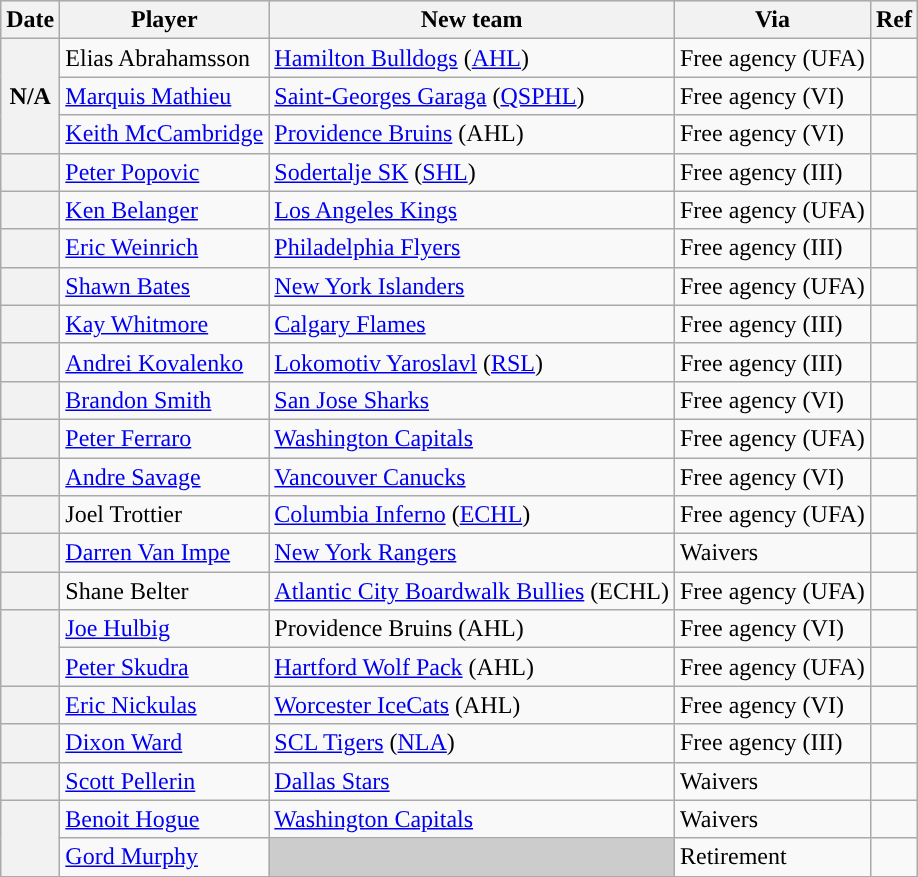<table class="wikitable plainrowheaders">
<tr style="background:#ddd; text-align:center;">
<th>Date</th>
<th>Player</th>
<th>New team</th>
<th>Via</th>
<th>Ref</th>
</tr>
<tr>
<th scope="row" rowspan=3>N/A</th>
<td>Elias Abrahamsson</td>
<td><a href='#'>Hamilton Bulldogs</a> (<a href='#'>AHL</a>)</td>
<td>Free agency (UFA)</td>
<td></td>
</tr>
<tr>
<td><a href='#'>Marquis Mathieu</a></td>
<td><a href='#'>Saint-Georges Garaga</a> (<a href='#'>QSPHL</a>)</td>
<td>Free agency (VI)</td>
<td></td>
</tr>
<tr>
<td><a href='#'>Keith McCambridge</a></td>
<td><a href='#'>Providence Bruins</a> (AHL)</td>
<td>Free agency (VI)</td>
<td></td>
</tr>
<tr>
<th scope="row"></th>
<td><a href='#'>Peter Popovic</a></td>
<td><a href='#'>Sodertalje SK</a> (<a href='#'>SHL</a>)</td>
<td>Free agency (III)</td>
<td></td>
</tr>
<tr>
<th scope="row"></th>
<td><a href='#'>Ken Belanger</a></td>
<td><a href='#'>Los Angeles Kings</a></td>
<td>Free agency (UFA)</td>
<td></td>
</tr>
<tr>
<th scope="row"></th>
<td><a href='#'>Eric Weinrich</a></td>
<td><a href='#'>Philadelphia Flyers</a></td>
<td>Free agency (III)</td>
<td></td>
</tr>
<tr>
<th scope="row"></th>
<td><a href='#'>Shawn Bates</a></td>
<td><a href='#'>New York Islanders</a></td>
<td>Free agency (UFA)</td>
<td></td>
</tr>
<tr>
<th scope="row"></th>
<td><a href='#'>Kay Whitmore</a></td>
<td><a href='#'>Calgary Flames</a></td>
<td>Free agency (III)</td>
<td></td>
</tr>
<tr>
<th scope="row"></th>
<td><a href='#'>Andrei Kovalenko</a></td>
<td><a href='#'>Lokomotiv Yaroslavl</a> (<a href='#'>RSL</a>)</td>
<td>Free agency (III)</td>
<td></td>
</tr>
<tr>
<th scope="row"></th>
<td><a href='#'>Brandon Smith</a></td>
<td><a href='#'>San Jose Sharks</a></td>
<td>Free agency (VI)</td>
<td></td>
</tr>
<tr>
<th scope="row"></th>
<td><a href='#'>Peter Ferraro</a></td>
<td><a href='#'>Washington Capitals</a></td>
<td>Free agency (UFA)</td>
<td></td>
</tr>
<tr>
<th scope="row"></th>
<td><a href='#'>Andre Savage</a></td>
<td><a href='#'>Vancouver Canucks</a></td>
<td>Free agency (VI)</td>
<td></td>
</tr>
<tr>
<th scope="row"></th>
<td>Joel Trottier</td>
<td><a href='#'>Columbia Inferno</a> (<a href='#'>ECHL</a>)</td>
<td>Free agency (UFA)</td>
<td></td>
</tr>
<tr>
<th scope="row"></th>
<td><a href='#'>Darren Van Impe</a></td>
<td><a href='#'>New York Rangers</a></td>
<td>Waivers</td>
<td></td>
</tr>
<tr>
<th scope="row"></th>
<td>Shane Belter</td>
<td><a href='#'>Atlantic City Boardwalk Bullies</a> (ECHL)</td>
<td>Free agency (UFA)</td>
<td></td>
</tr>
<tr>
<th scope="row" rowspan=2></th>
<td><a href='#'>Joe Hulbig</a></td>
<td>Providence Bruins (AHL)</td>
<td>Free agency (VI)</td>
<td></td>
</tr>
<tr>
<td><a href='#'>Peter Skudra</a></td>
<td><a href='#'>Hartford Wolf Pack</a> (AHL)</td>
<td>Free agency (UFA)</td>
<td></td>
</tr>
<tr>
<th scope="row"></th>
<td><a href='#'>Eric Nickulas</a></td>
<td><a href='#'>Worcester IceCats</a> (AHL)</td>
<td>Free agency (VI)</td>
<td></td>
</tr>
<tr>
<th scope="row"></th>
<td><a href='#'>Dixon Ward</a></td>
<td><a href='#'>SCL Tigers</a> (<a href='#'>NLA</a>)</td>
<td>Free agency (III)</td>
<td></td>
</tr>
<tr>
<th scope="row"></th>
<td><a href='#'>Scott Pellerin</a></td>
<td><a href='#'>Dallas Stars</a></td>
<td>Waivers</td>
<td></td>
</tr>
<tr>
<th scope="row" rowspan=2></th>
<td><a href='#'>Benoit Hogue</a></td>
<td><a href='#'>Washington Capitals</a></td>
<td>Waivers</td>
<td></td>
</tr>
<tr>
<td><a href='#'>Gord Murphy</a></td>
<td style="background:#ccc"></td>
<td>Retirement</td>
<td></td>
</tr>
</table>
